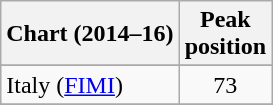<table class="wikitable plainrowheaders sortable">
<tr>
<th scope="col">Chart (2014–16)</th>
<th scope="col">Peak<br>position</th>
</tr>
<tr>
</tr>
<tr>
</tr>
<tr>
<td>Italy (<a href='#'>FIMI</a>)</td>
<td align="center">73</td>
</tr>
<tr>
</tr>
<tr>
</tr>
<tr>
</tr>
<tr>
</tr>
<tr>
</tr>
<tr>
</tr>
</table>
